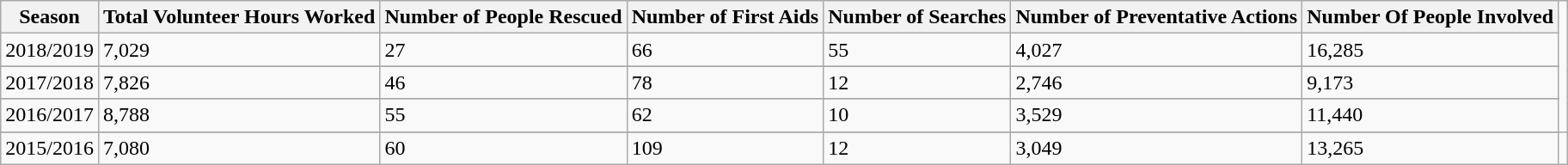<table class="wikitable">
<tr>
<th>Season</th>
<th>Total Volunteer Hours Worked</th>
<th>Number of People Rescued</th>
<th>Number of First Aids</th>
<th>Number of Searches</th>
<th>Number of Preventative Actions</th>
<th>Number Of People Involved</th>
</tr>
<tr>
<td>2018/2019</td>
<td>7,029</td>
<td>27</td>
<td>66</td>
<td>55</td>
<td>4,027</td>
<td>16,285</td>
</tr>
<tr>
</tr>
<tr>
<td>2017/2018</td>
<td>7,826</td>
<td>46</td>
<td>78</td>
<td>12</td>
<td>2,746</td>
<td>9,173</td>
</tr>
<tr>
</tr>
<tr>
<td>2016/2017</td>
<td>8,788</td>
<td>55</td>
<td>62</td>
<td>10</td>
<td>3,529</td>
<td>11,440</td>
</tr>
<tr>
</tr>
<tr>
<td>2015/2016</td>
<td>7,080</td>
<td>60</td>
<td>109</td>
<td>12</td>
<td>3,049</td>
<td>13,265</td>
<td></td>
</tr>
</table>
